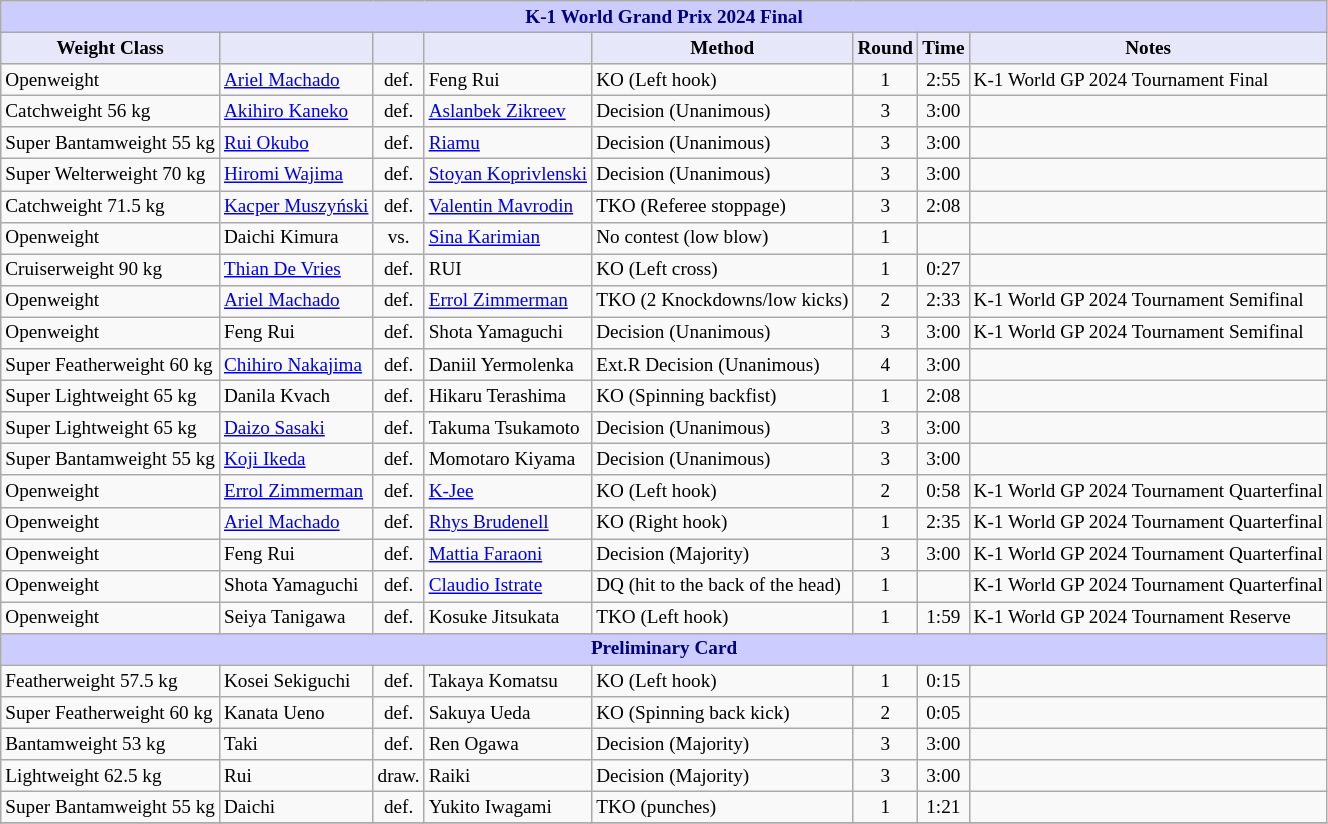<table class="wikitable" style="font-size: 80%;">
<tr>
<th colspan="8" style="background-color: #ccf; color: #000080; text-align: center;"><strong>K-1 World Grand Prix 2024 Final</strong></th>
</tr>
<tr>
<th colspan="1" style="background-color: #E6E8FA; color: #000000; text-align: center;">Weight Class</th>
<th colspan="1" style="background-color: #E6E8FA; color: #000000; text-align: center;"></th>
<th colspan="1" style="background-color: #E6E8FA; color: #000000; text-align: center;"></th>
<th colspan="1" style="background-color: #E6E8FA; color: #000000; text-align: center;"></th>
<th colspan="1" style="background-color: #E6E8FA; color: #000000; text-align: center;">Method</th>
<th colspan="1" style="background-color: #E6E8FA; color: #000000; text-align: center;">Round</th>
<th colspan="1" style="background-color: #E6E8FA; color: #000000; text-align: center;">Time</th>
<th colspan="1" style="background-color: #E6E8FA; color: #000000; text-align: center;">Notes</th>
</tr>
<tr>
<td>Openweight</td>
<td> <a href='#'>Ariel Machado</a></td>
<td align=center>def.</td>
<td> Feng Rui</td>
<td>KO (Left hook)</td>
<td align=center>1</td>
<td align=center>2:55</td>
<td>K-1 World GP 2024 Tournament Final</td>
</tr>
<tr>
<td>Catchweight 56 kg</td>
<td> <a href='#'>Akihiro Kaneko</a></td>
<td align=center>def.</td>
<td> <a href='#'>Aslanbek Zikreev</a></td>
<td>Decision (Unanimous)</td>
<td align=center>3</td>
<td align=center>3:00</td>
<td></td>
</tr>
<tr>
<td>Super Bantamweight 55 kg</td>
<td> <a href='#'>Rui Okubo</a></td>
<td align=center>def.</td>
<td> <a href='#'>Riamu</a></td>
<td>Decision (Unanimous)</td>
<td align=center>3</td>
<td align=center>3:00</td>
<td></td>
</tr>
<tr>
<td>Super Welterweight 70 kg</td>
<td> <a href='#'>Hiromi Wajima</a></td>
<td align=center>def.</td>
<td> <a href='#'>Stoyan Koprivlenski</a></td>
<td>Decision (Unanimous)</td>
<td align=center>3</td>
<td align=center>3:00</td>
<td></td>
</tr>
<tr>
<td>Catchweight 71.5 kg</td>
<td> <a href='#'>Kacper Muszyński</a></td>
<td align=center>def.</td>
<td> <a href='#'>Valentin Mavrodin</a></td>
<td>TKO (Referee stoppage)</td>
<td align=center>3</td>
<td align=center>2:08</td>
<td></td>
</tr>
<tr>
<td>Openweight</td>
<td> Daichi Kimura</td>
<td align=center>vs.</td>
<td> <a href='#'>Sina Karimian</a></td>
<td>No contest (low blow)</td>
<td align=center>1</td>
<td align=center></td>
<td></td>
</tr>
<tr>
<td>Cruiserweight 90 kg</td>
<td> <a href='#'>Thian De Vries</a></td>
<td align=center>def.</td>
<td> RUI</td>
<td>KO (Left cross)</td>
<td align=center>1</td>
<td align=center>0:27</td>
<td></td>
</tr>
<tr>
<td>Openweight</td>
<td> <a href='#'>Ariel Machado</a></td>
<td align=center>def.</td>
<td> <a href='#'>Errol Zimmerman</a></td>
<td>TKO (2 Knockdowns/low kicks)</td>
<td align=center>2</td>
<td align=center>2:33</td>
<td>K-1 World GP 2024 Tournament Semifinal</td>
</tr>
<tr>
<td>Openweight</td>
<td> Feng Rui</td>
<td align=center>def.</td>
<td> Shota Yamaguchi</td>
<td>Decision (Unanimous)</td>
<td align=center>3</td>
<td align=center>3:00</td>
<td>K-1 World GP 2024 Tournament Semifinal</td>
</tr>
<tr>
<td>Super Featherweight 60 kg</td>
<td> <a href='#'>Chihiro Nakajima</a></td>
<td align=center>def.</td>
<td> Daniil Yermolenka</td>
<td>Ext.R Decision (Unanimous)</td>
<td align=center>4</td>
<td align=center>3:00</td>
<td></td>
</tr>
<tr>
<td>Super Lightweight 65 kg</td>
<td> Danila Kvach</td>
<td align=center>def.</td>
<td> Hikaru Terashima</td>
<td>KO (Spinning backfist)</td>
<td align=center>1</td>
<td align=center>2:08</td>
<td></td>
</tr>
<tr>
<td>Super Lightweight 65 kg</td>
<td> <a href='#'>Daizo Sasaki</a></td>
<td align=center>def.</td>
<td> Takuma Tsukamoto</td>
<td>Decision (Unanimous)</td>
<td align=center>3</td>
<td align=center>3:00</td>
<td></td>
</tr>
<tr>
<td>Super Bantamweight 55 kg</td>
<td> <a href='#'>Koji Ikeda</a></td>
<td align=center>def.</td>
<td> Momotaro Kiyama</td>
<td>Decision (Unanimous)</td>
<td align=center>3</td>
<td align=center>3:00</td>
<td></td>
</tr>
<tr>
<td>Openweight</td>
<td> <a href='#'>Errol Zimmerman</a></td>
<td align=center>def.</td>
<td> <a href='#'>K-Jee</a></td>
<td>KO (Left hook)</td>
<td align=center>2</td>
<td align=center>0:58</td>
<td>K-1 World GP 2024 Tournament Quarterfinal</td>
</tr>
<tr>
<td>Openweight</td>
<td> <a href='#'>Ariel Machado</a></td>
<td align=center>def.</td>
<td> <a href='#'>Rhys Brudenell</a></td>
<td>KO (Right hook)</td>
<td align=center>1</td>
<td align=center>2:35</td>
<td>K-1 World GP 2024 Tournament Quarterfinal</td>
</tr>
<tr>
<td>Openweight</td>
<td> Feng Rui</td>
<td align=center>def.</td>
<td> <a href='#'>Mattia Faraoni</a></td>
<td>Decision (Majority)</td>
<td align=center>3</td>
<td align=center>3:00</td>
<td>K-1 World GP 2024 Tournament Quarterfinal</td>
</tr>
<tr>
<td>Openweight</td>
<td> Shota Yamaguchi</td>
<td align=center>def.</td>
<td> <a href='#'>Claudio Istrate</a></td>
<td>DQ (hit to the back of the head)</td>
<td align=center>1</td>
<td align=center></td>
<td>K-1 World GP 2024 Tournament Quarterfinal</td>
</tr>
<tr>
<td>Openweight</td>
<td> Seiya Tanigawa</td>
<td align=center>def.</td>
<td> Kosuke Jitsukata</td>
<td>TKO (Left hook)</td>
<td align=center>1</td>
<td align=center>1:59</td>
<td>K-1 World GP 2024 Tournament Reserve</td>
</tr>
<tr>
<th colspan="8" style="background-color: #ccf; color: #000080; text-align: center;"><strong>Preliminary Card</strong></th>
</tr>
<tr>
<td>Featherweight 57.5 kg</td>
<td> Kosei Sekiguchi</td>
<td align=center>def.</td>
<td> Takaya Komatsu</td>
<td>KO (Left hook)</td>
<td align=center>1</td>
<td align=center>0:15</td>
<td></td>
</tr>
<tr>
<td>Super Featherweight 60 kg</td>
<td> Kanata Ueno</td>
<td align=center>def.</td>
<td> Sakuya Ueda</td>
<td>KO (Spinning back kick)</td>
<td align=center>2</td>
<td align=center>0:05</td>
<td></td>
</tr>
<tr>
<td>Bantamweight 53 kg</td>
<td> Taki</td>
<td align=center>def.</td>
<td> Ren Ogawa</td>
<td>Decision (Majority)</td>
<td align=center>3</td>
<td align=center>3:00</td>
<td></td>
</tr>
<tr>
<td>Lightweight 62.5 kg</td>
<td> Rui</td>
<td align=center>draw.</td>
<td> Raiki</td>
<td>Decision (Majority)</td>
<td align=center>3</td>
<td align=center>3:00</td>
<td></td>
</tr>
<tr>
<td>Super Bantamweight 55 kg</td>
<td> Daichi</td>
<td align=center>def.</td>
<td> Yukito Iwagami</td>
<td>TKO (punches)</td>
<td align=center>1</td>
<td align=center>1:21</td>
<td></td>
</tr>
<tr>
</tr>
</table>
